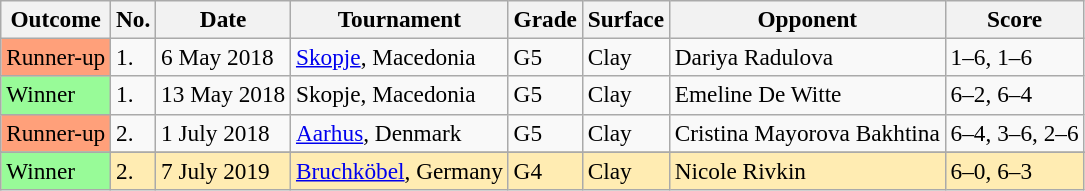<table class="sortable wikitable" style=font-size:97%>
<tr>
<th>Outcome</th>
<th>No.</th>
<th>Date</th>
<th>Tournament</th>
<th>Grade</th>
<th>Surface</th>
<th>Opponent</th>
<th>Score</th>
</tr>
<tr>
<td style="background:#ffa07a;">Runner-up</td>
<td>1.</td>
<td>6 May 2018</td>
<td><a href='#'>Skopje</a>, Macedonia</td>
<td>G5</td>
<td>Clay</td>
<td> Dariya Radulova</td>
<td>1–6, 1–6</td>
</tr>
<tr>
<td bgcolor="98FB98">Winner</td>
<td>1.</td>
<td>13 May 2018</td>
<td>Skopje, Macedonia</td>
<td>G5</td>
<td>Clay</td>
<td> Emeline De Witte</td>
<td>6–2, 6–4</td>
</tr>
<tr>
<td style="background:#ffa07a;">Runner-up</td>
<td>2.</td>
<td>1 July 2018</td>
<td><a href='#'>Aarhus</a>, Denmark</td>
<td>G5</td>
<td>Clay</td>
<td> Cristina Mayorova Bakhtina</td>
<td>6–4, 3–6, 2–6</td>
</tr>
<tr>
</tr>
<tr bgcolor=#ffecb2>
<td bgcolor="98FB98">Winner</td>
<td>2.</td>
<td>7 July 2019</td>
<td><a href='#'>Bruchköbel</a>, Germany</td>
<td>G4</td>
<td>Clay</td>
<td> Nicole Rivkin</td>
<td>6–0, 6–3</td>
</tr>
</table>
